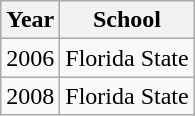<table class="wikitable">
<tr>
<th>Year</th>
<th>School</th>
</tr>
<tr>
<td>2006</td>
<td>Florida State</td>
</tr>
<tr>
<td>2008</td>
<td>Florida State</td>
</tr>
</table>
